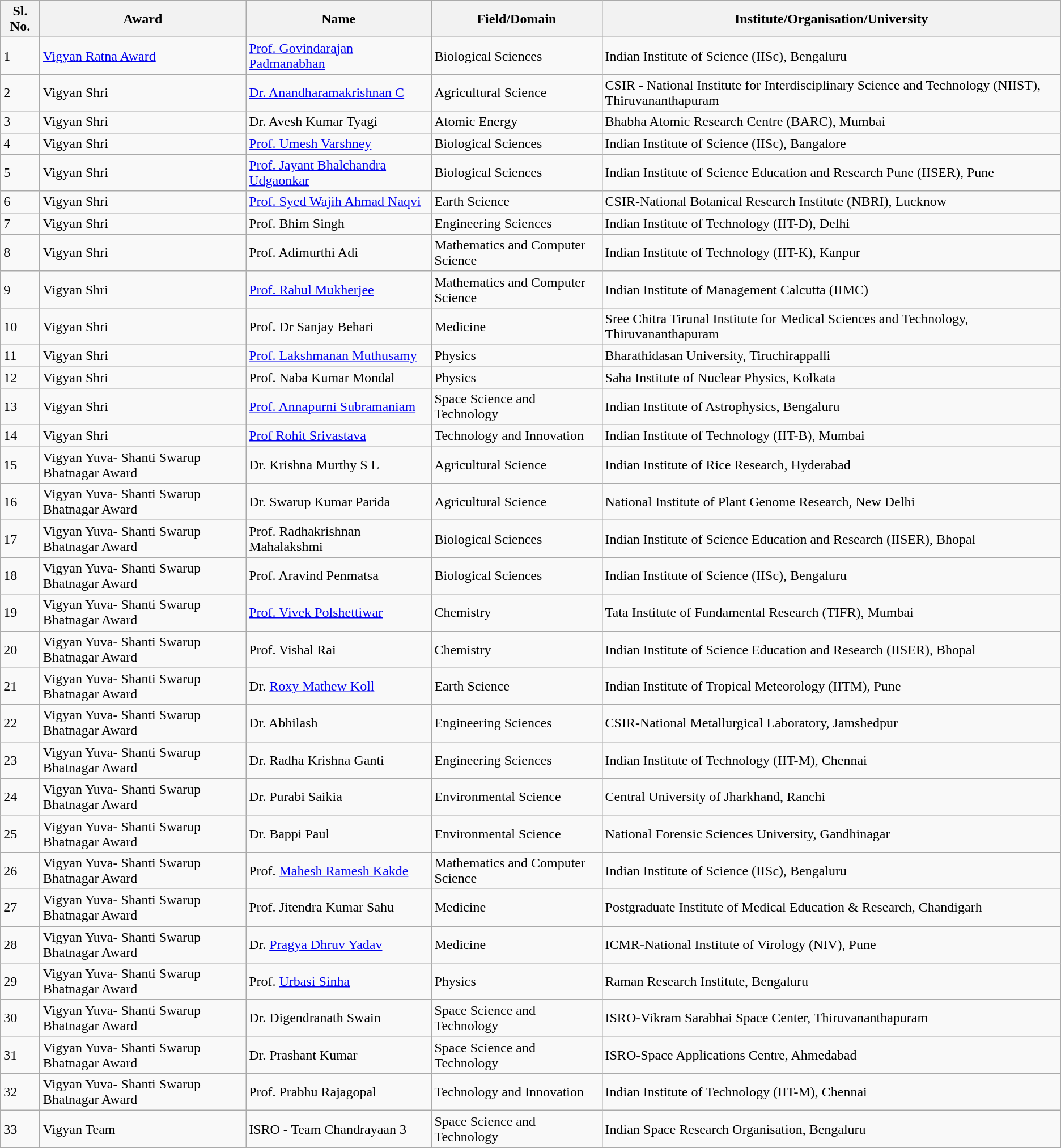<table class="wikitable">
<tr>
<th>Sl. No.</th>
<th>Award</th>
<th>Name</th>
<th>Field/Domain</th>
<th>Institute/Organisation/University</th>
</tr>
<tr>
<td>1</td>
<td><a href='#'>Vigyan Ratna Award</a></td>
<td><a href='#'>Prof. Govindarajan Padmanabhan</a></td>
<td>Biological Sciences</td>
<td>Indian Institute of Science (IISc), Bengaluru</td>
</tr>
<tr>
<td>2</td>
<td>Vigyan Shri</td>
<td><a href='#'>Dr. Anandharamakrishnan C</a></td>
<td>Agricultural Science</td>
<td>CSIR - National Institute for Interdisciplinary Science and Technology (NIIST), Thiruvananthapuram</td>
</tr>
<tr>
<td>3</td>
<td>Vigyan Shri</td>
<td>Dr. Avesh Kumar Tyagi</td>
<td>Atomic Energy</td>
<td>Bhabha Atomic Research Centre (BARC), Mumbai</td>
</tr>
<tr>
<td>4</td>
<td>Vigyan Shri</td>
<td><a href='#'>Prof. Umesh Varshney</a></td>
<td>Biological Sciences</td>
<td>Indian Institute of Science (IISc), Bangalore</td>
</tr>
<tr>
<td>5</td>
<td>Vigyan Shri</td>
<td><a href='#'>Prof. Jayant Bhalchandra Udgaonkar</a></td>
<td>Biological Sciences</td>
<td>Indian Institute of Science Education and Research Pune (IISER), Pune</td>
</tr>
<tr>
<td>6</td>
<td>Vigyan Shri</td>
<td><a href='#'>Prof. Syed Wajih Ahmad Naqvi</a></td>
<td>Earth Science</td>
<td>CSIR-National Botanical Research Institute (NBRI), Lucknow</td>
</tr>
<tr>
<td>7</td>
<td>Vigyan Shri</td>
<td>Prof. Bhim Singh</td>
<td>Engineering Sciences</td>
<td>Indian Institute of Technology (IIT-D), Delhi</td>
</tr>
<tr>
<td>8</td>
<td>Vigyan Shri</td>
<td>Prof. Adimurthi Adi</td>
<td>Mathematics and Computer Science</td>
<td>Indian Institute of Technology (IIT-K), Kanpur</td>
</tr>
<tr>
<td>9</td>
<td>Vigyan Shri</td>
<td><a href='#'>Prof. Rahul Mukherjee</a></td>
<td>Mathematics and Computer Science</td>
<td>Indian Institute of Management Calcutta (IIMC)</td>
</tr>
<tr>
<td>10</td>
<td>Vigyan Shri</td>
<td>Prof. Dr Sanjay Behari</td>
<td>Medicine</td>
<td>Sree Chitra Tirunal Institute for Medical Sciences and Technology, Thiruvananthapuram</td>
</tr>
<tr>
<td>11</td>
<td>Vigyan Shri</td>
<td><a href='#'>Prof. Lakshmanan Muthusamy</a></td>
<td>Physics</td>
<td>Bharathidasan University, Tiruchirappalli</td>
</tr>
<tr>
<td>12</td>
<td>Vigyan Shri</td>
<td>Prof. Naba Kumar Mondal</td>
<td>Physics</td>
<td>Saha Institute of Nuclear Physics, Kolkata</td>
</tr>
<tr>
<td>13</td>
<td>Vigyan Shri</td>
<td><a href='#'>Prof. Annapurni Subramaniam</a></td>
<td>Space Science and Technology</td>
<td>Indian Institute of Astrophysics, Bengaluru</td>
</tr>
<tr>
<td>14</td>
<td>Vigyan Shri</td>
<td><a href='#'>Prof Rohit Srivastava</a></td>
<td>Technology and Innovation</td>
<td>Indian Institute of Technology (IIT-B), Mumbai</td>
</tr>
<tr>
<td>15</td>
<td>Vigyan Yuva- Shanti Swarup Bhatnagar Award</td>
<td>Dr. Krishna Murthy S L</td>
<td>Agricultural Science</td>
<td>Indian Institute of Rice Research, Hyderabad</td>
</tr>
<tr>
<td>16</td>
<td>Vigyan Yuva- Shanti Swarup Bhatnagar Award</td>
<td>Dr. Swarup Kumar Parida</td>
<td>Agricultural Science</td>
<td>National Institute of Plant Genome Research, New Delhi</td>
</tr>
<tr>
<td>17</td>
<td>Vigyan Yuva- Shanti Swarup Bhatnagar Award</td>
<td>Prof. Radhakrishnan Mahalakshmi</td>
<td>Biological Sciences</td>
<td>Indian Institute of Science Education and Research (IISER), Bhopal</td>
</tr>
<tr>
<td>18</td>
<td>Vigyan Yuva- Shanti Swarup Bhatnagar Award</td>
<td>Prof. Aravind Penmatsa</td>
<td>Biological Sciences</td>
<td>Indian Institute of Science (IISc), Bengaluru</td>
</tr>
<tr>
<td>19</td>
<td>Vigyan Yuva- Shanti Swarup Bhatnagar Award</td>
<td><a href='#'>Prof. Vivek Polshettiwar</a></td>
<td>Chemistry</td>
<td>Tata Institute of Fundamental Research (TIFR), Mumbai</td>
</tr>
<tr>
<td>20</td>
<td>Vigyan Yuva- Shanti Swarup Bhatnagar Award</td>
<td>Prof. Vishal Rai</td>
<td>Chemistry</td>
<td>Indian Institute of Science Education and Research (IISER), Bhopal</td>
</tr>
<tr>
<td>21</td>
<td>Vigyan Yuva- Shanti Swarup Bhatnagar Award</td>
<td>Dr. <a href='#'>Roxy Mathew Koll</a></td>
<td>Earth Science</td>
<td>Indian Institute of Tropical Meteorology (IITM), Pune</td>
</tr>
<tr>
<td>22</td>
<td>Vigyan Yuva- Shanti Swarup Bhatnagar Award</td>
<td>Dr. Abhilash</td>
<td>Engineering Sciences</td>
<td>CSIR-National Metallurgical Laboratory, Jamshedpur</td>
</tr>
<tr>
<td>23</td>
<td>Vigyan Yuva- Shanti Swarup Bhatnagar Award</td>
<td>Dr. Radha Krishna Ganti</td>
<td>Engineering Sciences</td>
<td>Indian Institute of Technology (IIT-M), Chennai</td>
</tr>
<tr>
<td>24</td>
<td>Vigyan Yuva- Shanti Swarup Bhatnagar Award</td>
<td>Dr. Purabi Saikia</td>
<td>Environmental Science</td>
<td>Central University of Jharkhand, Ranchi</td>
</tr>
<tr>
<td>25</td>
<td>Vigyan Yuva- Shanti Swarup Bhatnagar Award</td>
<td>Dr. Bappi Paul</td>
<td>Environmental Science</td>
<td>National Forensic Sciences University, Gandhinagar</td>
</tr>
<tr>
<td>26</td>
<td>Vigyan Yuva- Shanti Swarup Bhatnagar Award</td>
<td>Prof. <a href='#'>Mahesh Ramesh Kakde</a></td>
<td>Mathematics and Computer Science</td>
<td>Indian Institute of Science (IISc), Bengaluru</td>
</tr>
<tr>
<td>27</td>
<td>Vigyan Yuva- Shanti Swarup Bhatnagar Award</td>
<td>Prof. Jitendra Kumar Sahu</td>
<td>Medicine</td>
<td>Postgraduate Institute of Medical Education & Research, Chandigarh</td>
</tr>
<tr>
<td>28</td>
<td>Vigyan Yuva- Shanti Swarup Bhatnagar Award</td>
<td>Dr. <a href='#'>Pragya Dhruv Yadav</a></td>
<td>Medicine</td>
<td>ICMR-National Institute of Virology (NIV), Pune</td>
</tr>
<tr>
<td>29</td>
<td>Vigyan Yuva- Shanti Swarup Bhatnagar Award</td>
<td>Prof. <a href='#'>Urbasi Sinha</a></td>
<td>Physics</td>
<td>Raman Research Institute, Bengaluru</td>
</tr>
<tr>
<td>30</td>
<td>Vigyan Yuva- Shanti Swarup Bhatnagar Award</td>
<td>Dr. Digendranath Swain</td>
<td>Space Science and Technology</td>
<td>ISRO-Vikram Sarabhai Space Center, Thiruvananthapuram</td>
</tr>
<tr>
<td>31</td>
<td>Vigyan Yuva- Shanti Swarup Bhatnagar Award</td>
<td>Dr. Prashant Kumar</td>
<td>Space Science and Technology</td>
<td>ISRO-Space Applications Centre, Ahmedabad</td>
</tr>
<tr>
<td>32</td>
<td>Vigyan Yuva- Shanti Swarup Bhatnagar Award</td>
<td>Prof. Prabhu Rajagopal</td>
<td>Technology and Innovation</td>
<td>Indian Institute of Technology (IIT-M), Chennai</td>
</tr>
<tr>
<td>33</td>
<td>Vigyan Team</td>
<td>ISRO - Team Chandrayaan 3</td>
<td>Space Science and Technology</td>
<td>Indian Space Research Organisation, Bengaluru</td>
</tr>
<tr>
</tr>
</table>
